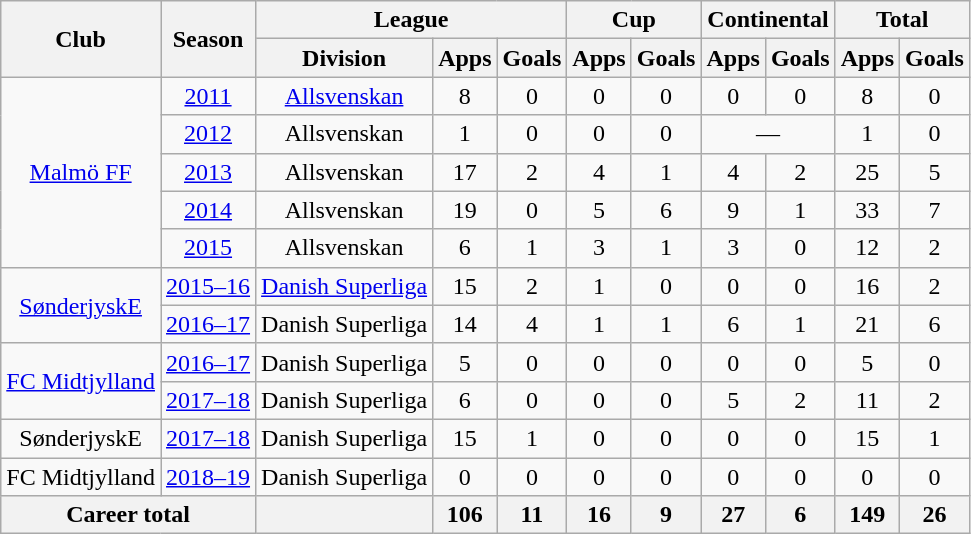<table class="wikitable" style="text-align:center;">
<tr>
<th rowspan="2">Club</th>
<th rowspan="2">Season</th>
<th colspan="3">League</th>
<th colspan="2">Cup</th>
<th colspan="2">Continental</th>
<th colspan="2">Total</th>
</tr>
<tr>
<th>Division</th>
<th>Apps</th>
<th>Goals</th>
<th>Apps</th>
<th>Goals</th>
<th>Apps</th>
<th>Goals</th>
<th>Apps</th>
<th>Goals</th>
</tr>
<tr>
<td rowspan="5"><a href='#'>Malmö FF</a></td>
<td><a href='#'>2011</a></td>
<td><a href='#'>Allsvenskan</a></td>
<td>8</td>
<td>0</td>
<td>0</td>
<td>0</td>
<td>0</td>
<td>0</td>
<td>8</td>
<td>0</td>
</tr>
<tr>
<td><a href='#'>2012</a></td>
<td>Allsvenskan</td>
<td>1</td>
<td>0</td>
<td>0</td>
<td>0</td>
<td colspan="2">—</td>
<td>1</td>
<td>0</td>
</tr>
<tr>
<td><a href='#'>2013</a></td>
<td>Allsvenskan</td>
<td>17</td>
<td>2</td>
<td>4</td>
<td>1</td>
<td>4</td>
<td>2</td>
<td>25</td>
<td>5</td>
</tr>
<tr>
<td><a href='#'>2014</a></td>
<td>Allsvenskan</td>
<td>19</td>
<td>0</td>
<td>5</td>
<td>6</td>
<td>9</td>
<td>1</td>
<td>33</td>
<td>7</td>
</tr>
<tr>
<td><a href='#'>2015</a></td>
<td>Allsvenskan</td>
<td>6</td>
<td>1</td>
<td>3</td>
<td>1</td>
<td>3</td>
<td>0</td>
<td>12</td>
<td>2</td>
</tr>
<tr>
<td rowspan="2"><a href='#'>SønderjyskE</a></td>
<td><a href='#'>2015–16</a></td>
<td><a href='#'>Danish Superliga</a></td>
<td>15</td>
<td>2</td>
<td>1</td>
<td>0</td>
<td>0</td>
<td>0</td>
<td>16</td>
<td>2</td>
</tr>
<tr>
<td><a href='#'>2016–17</a></td>
<td>Danish Superliga</td>
<td>14</td>
<td>4</td>
<td>1</td>
<td>1</td>
<td>6</td>
<td>1</td>
<td>21</td>
<td>6</td>
</tr>
<tr>
<td rowspan="2"><a href='#'>FC Midtjylland</a></td>
<td><a href='#'>2016–17</a></td>
<td>Danish Superliga</td>
<td>5</td>
<td>0</td>
<td>0</td>
<td>0</td>
<td>0</td>
<td>0</td>
<td>5</td>
<td>0</td>
</tr>
<tr>
<td><a href='#'>2017–18</a></td>
<td>Danish Superliga</td>
<td>6</td>
<td>0</td>
<td>0</td>
<td>0</td>
<td>5</td>
<td>2</td>
<td>11</td>
<td>2</td>
</tr>
<tr>
<td rowspan="1">SønderjyskE</td>
<td><a href='#'>2017–18</a></td>
<td>Danish Superliga</td>
<td>15</td>
<td>1</td>
<td>0</td>
<td>0</td>
<td>0</td>
<td>0</td>
<td>15</td>
<td>1</td>
</tr>
<tr>
<td rowspan="1">FC Midtjylland</td>
<td><a href='#'>2018–19</a></td>
<td>Danish Superliga</td>
<td>0</td>
<td>0</td>
<td>0</td>
<td>0</td>
<td>0</td>
<td>0</td>
<td>0</td>
<td>0</td>
</tr>
<tr>
<th colspan="2">Career total</th>
<th></th>
<th>106</th>
<th>11</th>
<th>16</th>
<th>9</th>
<th>27</th>
<th>6</th>
<th>149</th>
<th>26</th>
</tr>
</table>
